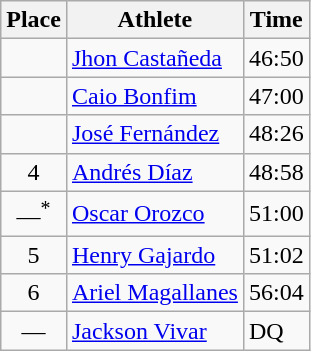<table class=wikitable>
<tr>
<th>Place</th>
<th>Athlete</th>
<th>Time</th>
</tr>
<tr>
<td align=center></td>
<td><a href='#'>Jhon Castañeda</a> </td>
<td>46:50</td>
</tr>
<tr>
<td align=center></td>
<td><a href='#'>Caio Bonfim</a> </td>
<td>47:00</td>
</tr>
<tr>
<td align=center></td>
<td><a href='#'>José Fernández</a> </td>
<td>48:26</td>
</tr>
<tr>
<td align=center>4</td>
<td><a href='#'>Andrés Díaz</a> </td>
<td>48:58</td>
</tr>
<tr>
<td align=center>—<sup>*</sup></td>
<td><a href='#'>Oscar Orozco</a> </td>
<td>51:00</td>
</tr>
<tr>
<td align=center>5</td>
<td><a href='#'>Henry Gajardo</a> </td>
<td>51:02</td>
</tr>
<tr>
<td align=center>6</td>
<td><a href='#'>Ariel Magallanes</a> </td>
<td>56:04</td>
</tr>
<tr>
<td align=center>—</td>
<td><a href='#'>Jackson Vivar</a> </td>
<td>DQ</td>
</tr>
</table>
